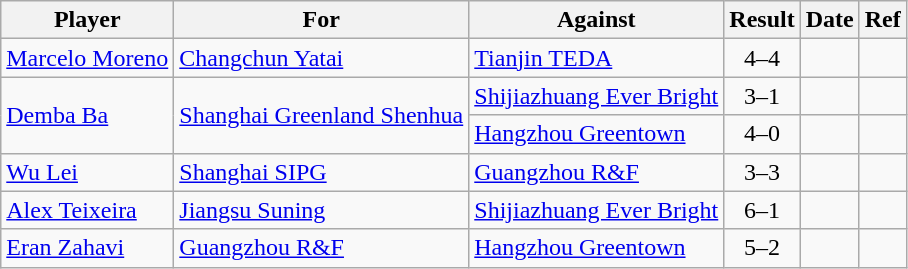<table class="wikitable">
<tr>
<th>Player</th>
<th>For</th>
<th>Against</th>
<th style="text-align:center">Result</th>
<th>Date</th>
<th>Ref</th>
</tr>
<tr>
<td> <a href='#'>Marcelo Moreno</a></td>
<td><a href='#'>Changchun Yatai</a></td>
<td><a href='#'>Tianjin TEDA</a></td>
<td align="center">4–4</td>
<td></td>
<td></td>
</tr>
<tr>
<td rowspan=2> <a href='#'>Demba Ba</a></td>
<td rowspan=2><a href='#'>Shanghai Greenland Shenhua</a></td>
<td><a href='#'>Shijiazhuang Ever Bright</a></td>
<td align="center">3–1</td>
<td></td>
<td></td>
</tr>
<tr>
<td><a href='#'>Hangzhou Greentown</a></td>
<td align="center">4–0</td>
<td></td>
<td></td>
</tr>
<tr>
<td> <a href='#'>Wu Lei</a></td>
<td><a href='#'>Shanghai SIPG</a></td>
<td><a href='#'>Guangzhou R&F</a></td>
<td align="center">3–3</td>
<td></td>
<td></td>
</tr>
<tr>
<td> <a href='#'>Alex Teixeira</a></td>
<td><a href='#'>Jiangsu Suning</a></td>
<td><a href='#'>Shijiazhuang Ever Bright</a></td>
<td align="center">6–1</td>
<td></td>
<td></td>
</tr>
<tr>
<td> <a href='#'>Eran Zahavi</a></td>
<td><a href='#'>Guangzhou R&F</a></td>
<td><a href='#'>Hangzhou Greentown</a></td>
<td align="center">5–2</td>
<td></td>
<td></td>
</tr>
</table>
